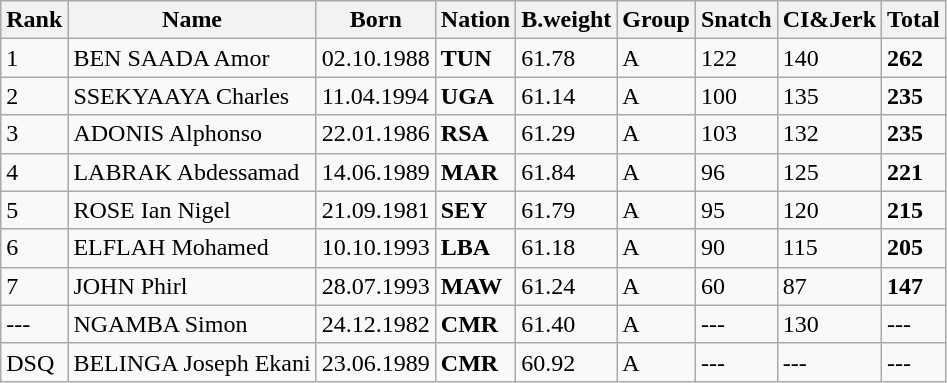<table class="wikitable">
<tr>
<th>Rank</th>
<th>Name</th>
<th>Born</th>
<th>Nation</th>
<th>B.weight</th>
<th>Group</th>
<th>Snatch</th>
<th>CI&Jerk</th>
<th>Total</th>
</tr>
<tr>
<td>1</td>
<td>BEN SAADA Amor</td>
<td>02.10.1988</td>
<td><strong>TUN</strong></td>
<td>61.78</td>
<td>A</td>
<td>122</td>
<td>140</td>
<td><strong>262</strong></td>
</tr>
<tr>
<td>2</td>
<td>SSEKYAAYA Charles</td>
<td>11.04.1994</td>
<td><strong>UGA</strong></td>
<td>61.14</td>
<td>A</td>
<td>100</td>
<td>135</td>
<td><strong>235</strong></td>
</tr>
<tr>
<td>3</td>
<td>ADONIS Alphonso</td>
<td>22.01.1986</td>
<td><strong>RSA</strong></td>
<td>61.29</td>
<td>A</td>
<td>103</td>
<td>132</td>
<td><strong>235</strong></td>
</tr>
<tr>
<td>4</td>
<td>LABRAK Abdessamad</td>
<td>14.06.1989</td>
<td><strong>MAR</strong></td>
<td>61.84</td>
<td>A</td>
<td>96</td>
<td>125</td>
<td><strong>221</strong></td>
</tr>
<tr>
<td>5</td>
<td>ROSE Ian Nigel</td>
<td>21.09.1981</td>
<td><strong>SEY</strong></td>
<td>61.79</td>
<td>A</td>
<td>95</td>
<td>120</td>
<td><strong>215</strong></td>
</tr>
<tr>
<td>6</td>
<td>ELFLAH Mohamed</td>
<td>10.10.1993</td>
<td><strong>LBA</strong></td>
<td>61.18</td>
<td>A</td>
<td>90</td>
<td>115</td>
<td><strong>205</strong></td>
</tr>
<tr>
<td>7</td>
<td>JOHN Phirl</td>
<td>28.07.1993</td>
<td><strong>MAW</strong></td>
<td>61.24</td>
<td>A</td>
<td>60</td>
<td>87</td>
<td><strong>147</strong></td>
</tr>
<tr>
<td>---</td>
<td>NGAMBA Simon</td>
<td>24.12.1982</td>
<td><strong>CMR</strong></td>
<td>61.40</td>
<td>A</td>
<td>---</td>
<td>130</td>
<td>---</td>
</tr>
<tr>
<td>DSQ</td>
<td>BELINGA Joseph Ekani</td>
<td>23.06.1989</td>
<td><strong>CMR</strong></td>
<td>60.92</td>
<td>A</td>
<td>---</td>
<td>---</td>
<td>---</td>
</tr>
</table>
